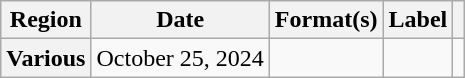<table class="wikitable plainrowheaders">
<tr>
<th scope="col">Region</th>
<th scope="col">Date</th>
<th scope="col">Format(s)</th>
<th scope="col">Label</th>
<th scope="col"></th>
</tr>
<tr>
<th scope="row">Various</th>
<td>October 25, 2024</td>
<td></td>
<td></td>
<td style="text-align:center;"></td>
</tr>
</table>
